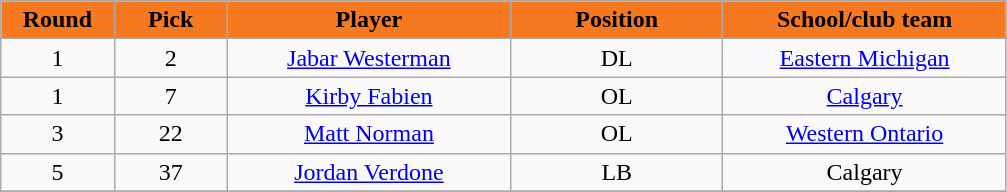<table class="wikitable sortable">
<tr>
<th style="background:#F6791F;color:black;"  width="8%">Round</th>
<th style="background:#F6791F;color:black;"  width="8%">Pick</th>
<th style="background:#F6791F;color:black;"  width="20%">Player</th>
<th style="background:#F6791F;color:black;"  width="15%">Position</th>
<th style="background:#F6791F;color:black;"  width="20%">School/club team</th>
</tr>
<tr align="center">
<td align=center>1</td>
<td>2</td>
<td><a href='#'>Jabar Westerman</a></td>
<td>DL</td>
<td><a href='#'>Eastern Michigan</a></td>
</tr>
<tr align="center">
<td align=center>1</td>
<td>7</td>
<td><a href='#'>Kirby Fabien</a></td>
<td>OL</td>
<td><a href='#'>Calgary</a></td>
</tr>
<tr align="center">
<td align=center>3</td>
<td>22</td>
<td><a href='#'>Matt Norman</a></td>
<td>OL</td>
<td><a href='#'>Western Ontario</a></td>
</tr>
<tr align="center">
<td align=center>5</td>
<td>37</td>
<td><a href='#'>Jordan Verdone</a></td>
<td>LB</td>
<td>Calgary</td>
</tr>
<tr>
</tr>
</table>
